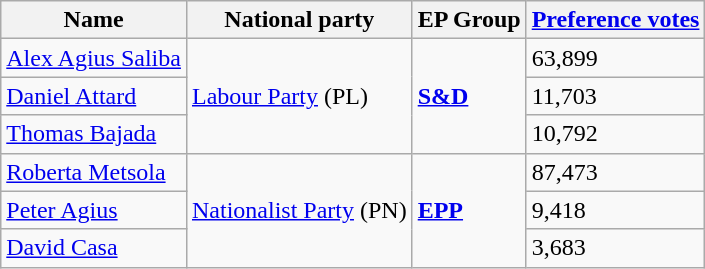<table class="sortable wikitable">
<tr>
<th>Name</th>
<th>National party</th>
<th>EP Group</th>
<th><a href='#'>Preference votes</a></th>
</tr>
<tr>
<td><a href='#'>Alex Agius Saliba</a></td>
<td rowspan="3"> <a href='#'>Labour Party</a> (PL)</td>
<td rowspan="3"><strong> <a href='#'>S&D</a></strong></td>
<td>63,899</td>
</tr>
<tr>
<td><a href='#'>Daniel Attard</a></td>
<td>11,703</td>
</tr>
<tr>
<td><a href='#'>Thomas Bajada</a></td>
<td>10,792</td>
</tr>
<tr>
<td><a href='#'>Roberta Metsola</a></td>
<td rowspan="3"> <a href='#'>Nationalist Party</a> (PN)</td>
<td rowspan="3"><strong> <a href='#'>EPP</a></strong></td>
<td>87,473</td>
</tr>
<tr>
<td><a href='#'>Peter Agius</a></td>
<td>9,418</td>
</tr>
<tr>
<td><a href='#'>David Casa</a></td>
<td>3,683</td>
</tr>
</table>
